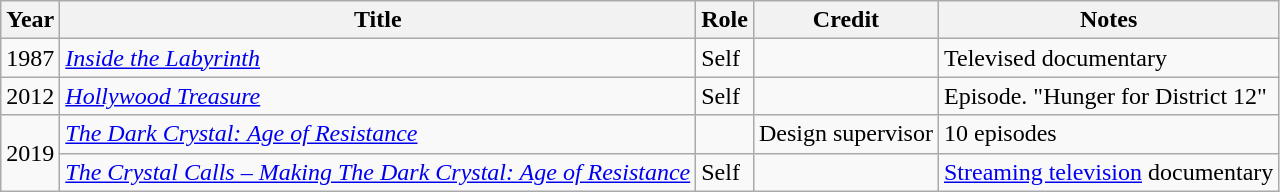<table class="wikitable">
<tr>
<th>Year</th>
<th>Title</th>
<th>Role</th>
<th>Credit</th>
<th>Notes</th>
</tr>
<tr>
<td>1987</td>
<td><em><a href='#'>Inside the Labyrinth</a></em></td>
<td>Self</td>
<td></td>
<td>Televised documentary</td>
</tr>
<tr>
<td>2012</td>
<td><em><a href='#'>Hollywood Treasure</a></em></td>
<td>Self</td>
<td></td>
<td>Episode. "Hunger for District 12"</td>
</tr>
<tr>
<td rowspan="2">2019</td>
<td><em><a href='#'>The Dark Crystal: Age of Resistance </a></em></td>
<td></td>
<td>Design supervisor</td>
<td>10 episodes</td>
</tr>
<tr>
<td><em><a href='#'>The Crystal Calls – Making The Dark Crystal: Age of Resistance</a></em></td>
<td>Self</td>
<td></td>
<td><a href='#'>Streaming television</a> documentary</td>
</tr>
</table>
